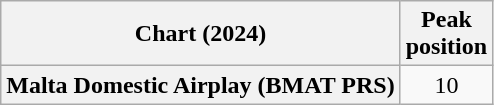<table class="wikitable plainrowheaders" style="text-align:center">
<tr>
<th scope="col">Chart (2024)</th>
<th scope="col">Peak<br>position</th>
</tr>
<tr>
<th scope="row">Malta Domestic Airplay (BMAT PRS)</th>
<td>10</td>
</tr>
</table>
